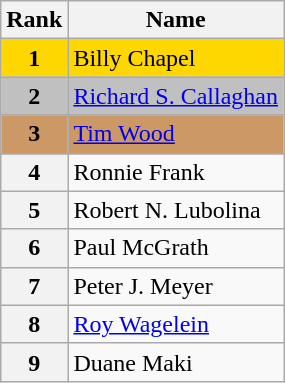<table class="wikitable">
<tr>
<th>Rank</th>
<th>Name</th>
</tr>
<tr bgcolor="gold">
<td align="center"><strong>1</strong></td>
<td>Billy Chapel</td>
</tr>
<tr bgcolor="silver">
<td align="center"><strong>2</strong></td>
<td><a href='#'>Richard S. Callaghan</a></td>
</tr>
<tr bgcolor="cc9966">
<td align="center"><strong>3</strong></td>
<td><a href='#'>Tim Wood</a></td>
</tr>
<tr bgcolor="d1c571">
</tr>
<tr>
<th>4</th>
<td>Ronnie Frank</td>
</tr>
<tr>
<th>5</th>
<td>Robert N. Lubolina</td>
</tr>
<tr>
<th>6</th>
<td>Paul McGrath</td>
</tr>
<tr>
<th>7</th>
<td>Peter J. Meyer</td>
</tr>
<tr>
<th>8</th>
<td><a href='#'>Roy Wagelein</a></td>
</tr>
<tr>
<th>9</th>
<td>Duane Maki</td>
</tr>
</table>
